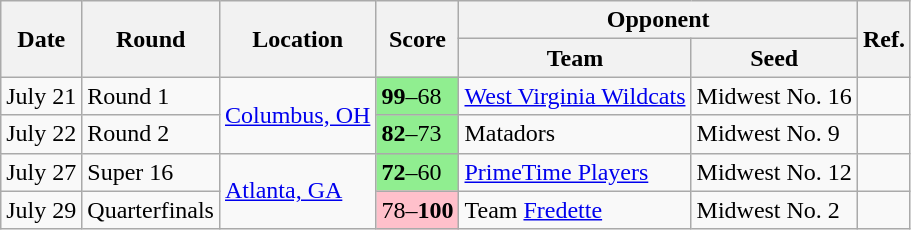<table class="wikitable">
<tr>
<th rowspan=2>Date</th>
<th rowspan=2>Round</th>
<th rowspan=2>Location</th>
<th rowspan=2>Score</th>
<th colspan=2>Opponent</th>
<th rowspan=2>Ref.</th>
</tr>
<tr>
<th>Team</th>
<th>Seed</th>
</tr>
<tr>
<td>July 21</td>
<td>Round 1</td>
<td rowspan=2><a href='#'>Columbus, OH</a></td>
<td bgcolor=lightgreen><strong>99</strong>–68</td>
<td><a href='#'>West Virginia Wildcats</a></td>
<td>Midwest No. 16</td>
<td></td>
</tr>
<tr>
<td>July 22</td>
<td>Round 2</td>
<td bgcolor=lightgreen><strong>82</strong>–73</td>
<td>Matadors</td>
<td>Midwest No. 9</td>
<td></td>
</tr>
<tr>
<td>July 27</td>
<td>Super 16</td>
<td rowspan=2><a href='#'>Atlanta, GA</a></td>
<td bgcolor=lightgreen><strong>72</strong>–60</td>
<td><a href='#'>PrimeTime Players</a></td>
<td>Midwest No. 12</td>
<td></td>
</tr>
<tr>
<td>July 29</td>
<td>Quarterfinals</td>
<td bgcolor=pink>78–<strong>100</strong></td>
<td>Team <a href='#'>Fredette</a></td>
<td>Midwest No. 2</td>
<td></td>
</tr>
</table>
